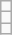<table class="wikitable">
<tr>
<td></td>
</tr>
<tr>
<td></td>
</tr>
<tr>
<td></td>
</tr>
</table>
